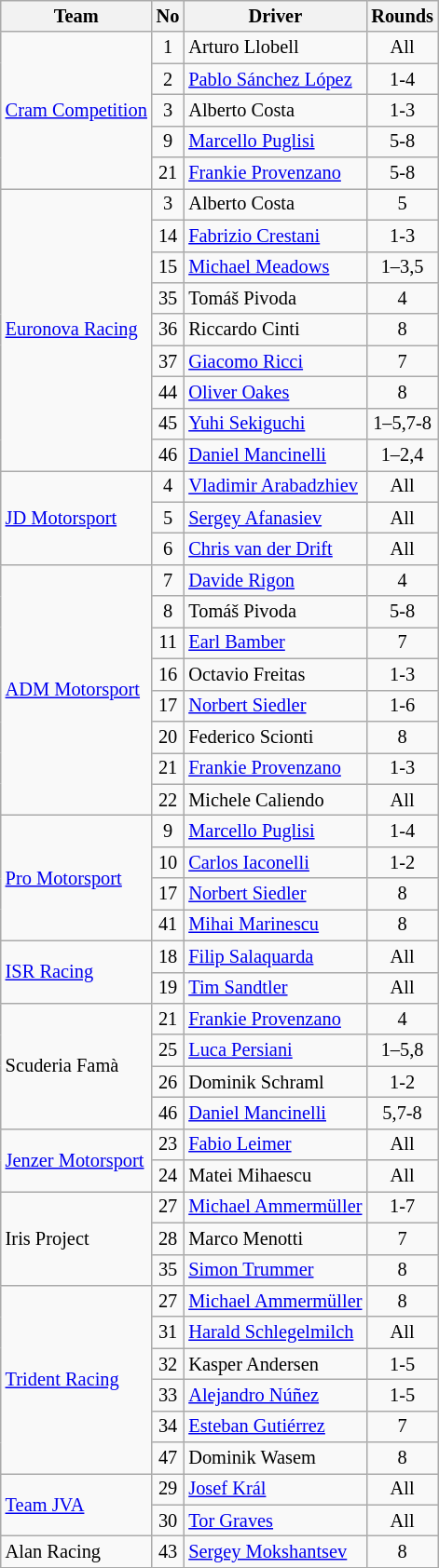<table class="wikitable" style="font-size: 85%">
<tr>
<th>Team</th>
<th>No</th>
<th>Driver</th>
<th>Rounds</th>
</tr>
<tr>
<td rowspan=5 nowrap> <a href='#'>Cram Competition</a></td>
<td align=center>1</td>
<td> Arturo Llobell</td>
<td align=center>All</td>
</tr>
<tr>
<td align=center>2</td>
<td nowrap> <a href='#'>Pablo Sánchez López</a></td>
<td align=center>1-4</td>
</tr>
<tr>
<td align=center>3</td>
<td> Alberto Costa</td>
<td align=center>1-3</td>
</tr>
<tr>
<td align=center>9</td>
<td> <a href='#'>Marcello Puglisi</a></td>
<td align=center>5-8</td>
</tr>
<tr>
<td align=center>21</td>
<td> <a href='#'>Frankie Provenzano</a></td>
<td align=center>5-8</td>
</tr>
<tr>
<td rowspan=9> <a href='#'>Euronova Racing</a></td>
<td align=center>3</td>
<td> Alberto Costa</td>
<td align=center>5</td>
</tr>
<tr>
<td align=center>14</td>
<td> <a href='#'>Fabrizio Crestani</a></td>
<td align=center>1-3</td>
</tr>
<tr>
<td align=center>15</td>
<td> <a href='#'>Michael Meadows</a></td>
<td align=center>1–3,5</td>
</tr>
<tr>
<td align=center>35</td>
<td> Tomáš Pivoda</td>
<td align=center>4</td>
</tr>
<tr>
<td align=center>36</td>
<td> Riccardo Cinti</td>
<td align=center>8</td>
</tr>
<tr>
<td align=center>37</td>
<td> <a href='#'>Giacomo Ricci</a></td>
<td align=center>7</td>
</tr>
<tr>
<td align=center>44</td>
<td> <a href='#'>Oliver Oakes</a></td>
<td align=center>8</td>
</tr>
<tr>
<td align=center>45</td>
<td> <a href='#'>Yuhi Sekiguchi</a></td>
<td align=center>1–5,7-8</td>
</tr>
<tr>
<td align=center>46</td>
<td> <a href='#'>Daniel Mancinelli</a></td>
<td align=center>1–2,4</td>
</tr>
<tr>
<td rowspan=3> <a href='#'>JD Motorsport</a></td>
<td align=center>4</td>
<td> <a href='#'>Vladimir Arabadzhiev</a></td>
<td align=center>All</td>
</tr>
<tr>
<td align=center>5</td>
<td> <a href='#'>Sergey Afanasiev</a></td>
<td align=center>All</td>
</tr>
<tr>
<td align=center>6</td>
<td> <a href='#'>Chris van der Drift</a></td>
<td align=center>All</td>
</tr>
<tr>
<td rowspan=8> <a href='#'>ADM Motorsport</a></td>
<td align=center>7</td>
<td> <a href='#'>Davide Rigon</a></td>
<td align=center>4</td>
</tr>
<tr>
<td align=center>8</td>
<td> Tomáš Pivoda</td>
<td align=center>5-8</td>
</tr>
<tr>
<td align=center>11</td>
<td> <a href='#'>Earl Bamber</a></td>
<td align=center>7</td>
</tr>
<tr>
<td align=center>16</td>
<td> Octavio Freitas</td>
<td align=center>1-3</td>
</tr>
<tr>
<td align=center>17</td>
<td> <a href='#'>Norbert Siedler</a></td>
<td align=center>1-6</td>
</tr>
<tr>
<td align=center>20</td>
<td> Federico Scionti</td>
<td align=center>8</td>
</tr>
<tr>
<td align=center>21</td>
<td> <a href='#'>Frankie Provenzano</a></td>
<td align=center>1-3</td>
</tr>
<tr>
<td align=center>22</td>
<td> Michele Caliendo</td>
<td align=center>All</td>
</tr>
<tr>
<td rowspan=4> <a href='#'>Pro Motorsport</a></td>
<td align=center>9</td>
<td> <a href='#'>Marcello Puglisi</a></td>
<td align=center>1-4</td>
</tr>
<tr>
<td align=center>10</td>
<td> <a href='#'>Carlos Iaconelli</a></td>
<td align=center>1-2</td>
</tr>
<tr>
<td align=center>17</td>
<td> <a href='#'>Norbert Siedler</a></td>
<td align=center>8</td>
</tr>
<tr>
<td align=center>41</td>
<td> <a href='#'>Mihai Marinescu</a></td>
<td align=center>8</td>
</tr>
<tr>
<td rowspan=2> <a href='#'>ISR Racing</a></td>
<td align=center>18</td>
<td> <a href='#'>Filip Salaquarda</a></td>
<td align=center>All</td>
</tr>
<tr>
<td align=center>19</td>
<td> <a href='#'>Tim Sandtler</a></td>
<td align=center>All</td>
</tr>
<tr>
<td rowspan=4> Scuderia Famà</td>
<td align=center>21</td>
<td> <a href='#'>Frankie Provenzano</a></td>
<td align=center>4</td>
</tr>
<tr>
<td align=center>25</td>
<td> <a href='#'>Luca Persiani</a></td>
<td align=center>1–5,8</td>
</tr>
<tr>
<td align=center>26</td>
<td> Dominik Schraml</td>
<td align=center>1-2</td>
</tr>
<tr>
<td align=center>46</td>
<td> <a href='#'>Daniel Mancinelli</a></td>
<td align=center>5,7-8</td>
</tr>
<tr>
<td rowspan=2> <a href='#'>Jenzer Motorsport</a></td>
<td align=center>23</td>
<td> <a href='#'>Fabio Leimer</a></td>
<td align=center>All</td>
</tr>
<tr>
<td align=center>24</td>
<td> Matei Mihaescu</td>
<td align=center>All</td>
</tr>
<tr>
<td rowspan=3> Iris Project</td>
<td align=center>27</td>
<td> <a href='#'>Michael Ammermüller</a></td>
<td align=center>1-7</td>
</tr>
<tr>
<td align=center>28</td>
<td> Marco Menotti</td>
<td align=center>7</td>
</tr>
<tr>
<td align=center>35</td>
<td> <a href='#'>Simon Trummer</a></td>
<td align=center>8</td>
</tr>
<tr>
<td rowspan=6> <a href='#'>Trident Racing</a></td>
<td align=center>27</td>
<td> <a href='#'>Michael Ammermüller</a></td>
<td align=center>8</td>
</tr>
<tr>
<td align=center>31</td>
<td> <a href='#'>Harald Schlegelmilch</a></td>
<td align=center>All</td>
</tr>
<tr>
<td align=center>32</td>
<td> Kasper Andersen</td>
<td align=center>1-5</td>
</tr>
<tr>
<td align=center>33</td>
<td> <a href='#'>Alejandro Núñez</a></td>
<td align=center>1-5</td>
</tr>
<tr>
<td align=center>34</td>
<td> <a href='#'>Esteban Gutiérrez</a></td>
<td align=center>7</td>
</tr>
<tr>
<td align=center>47</td>
<td> Dominik Wasem</td>
<td align=center>8</td>
</tr>
<tr>
<td rowspan=2> <a href='#'>Team JVA</a></td>
<td align=center>29</td>
<td> <a href='#'>Josef Král</a></td>
<td align=center>All</td>
</tr>
<tr>
<td align=center>30</td>
<td> <a href='#'>Tor Graves</a></td>
<td align=center>All</td>
</tr>
<tr>
<td> Alan Racing</td>
<td align=center>43</td>
<td> <a href='#'>Sergey Mokshantsev</a></td>
<td align=center>8</td>
</tr>
<tr>
</tr>
</table>
